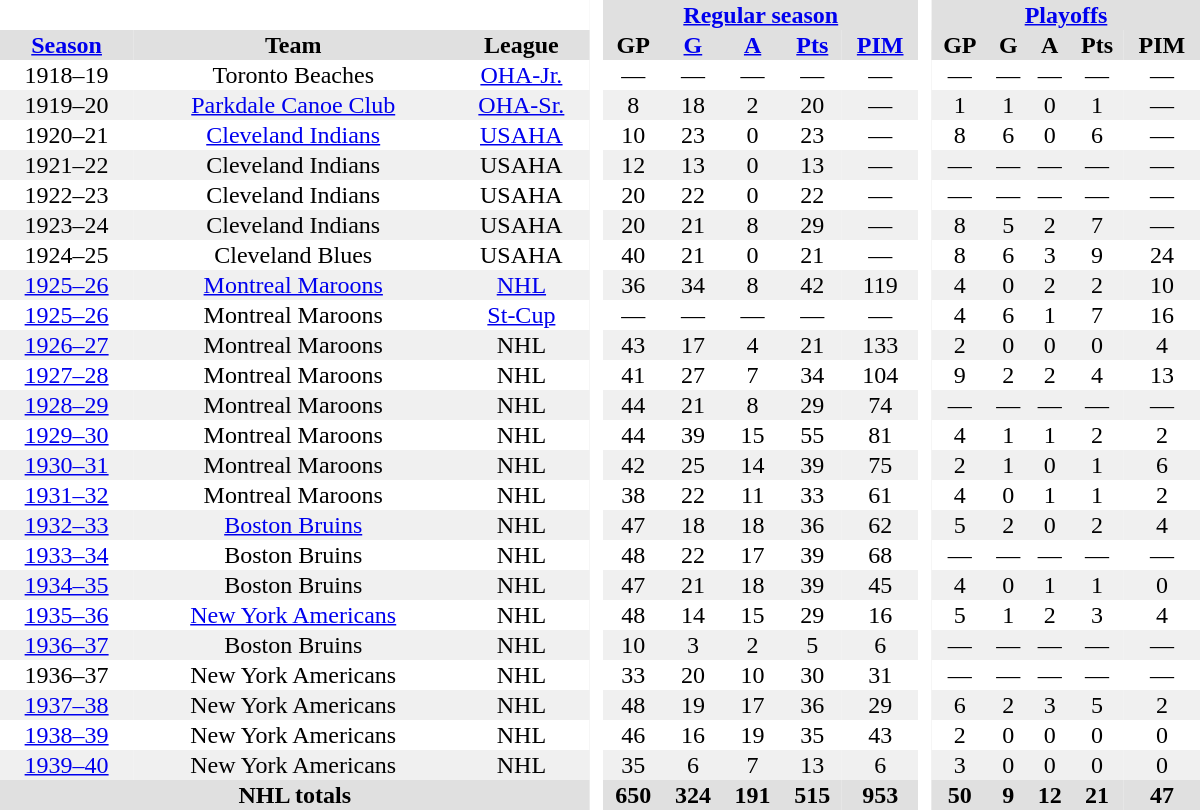<table border="0" cellpadding="1" cellspacing="0" style="text-align:center; width:50em;">
<tr style="background:#e0e0e0;">
<th colspan="3"  bgcolor="#ffffff"> </th>
<th rowspan="99" bgcolor="#ffffff"> </th>
<th colspan="5"><a href='#'>Regular season</a></th>
<th rowspan="99" bgcolor="#ffffff"> </th>
<th colspan="5"><a href='#'>Playoffs</a></th>
</tr>
<tr style="background:#e0e0e0;">
<th><a href='#'>Season</a></th>
<th>Team</th>
<th>League</th>
<th>GP</th>
<th><a href='#'>G</a></th>
<th><a href='#'>A</a></th>
<th><a href='#'>Pts</a></th>
<th><a href='#'>PIM</a></th>
<th>GP</th>
<th>G</th>
<th>A</th>
<th>Pts</th>
<th>PIM</th>
</tr>
<tr>
<td>1918–19</td>
<td>Toronto Beaches</td>
<td><a href='#'>OHA-Jr.</a></td>
<td>—</td>
<td>—</td>
<td>—</td>
<td>—</td>
<td>—</td>
<td>—</td>
<td>—</td>
<td>—</td>
<td>—</td>
<td>—</td>
</tr>
<tr style="background:#f0f0f0;">
<td>1919–20</td>
<td><a href='#'>Parkdale Canoe Club</a></td>
<td><a href='#'>OHA-Sr.</a></td>
<td>8</td>
<td>18</td>
<td>2</td>
<td>20</td>
<td>—</td>
<td>1</td>
<td>1</td>
<td>0</td>
<td>1</td>
<td>—</td>
</tr>
<tr>
<td>1920–21</td>
<td><a href='#'>Cleveland Indians</a></td>
<td><a href='#'>USAHA</a></td>
<td>10</td>
<td>23</td>
<td>0</td>
<td>23</td>
<td>—</td>
<td>8</td>
<td>6</td>
<td>0</td>
<td>6</td>
<td>—</td>
</tr>
<tr style="background:#f0f0f0;">
<td>1921–22</td>
<td>Cleveland Indians</td>
<td>USAHA</td>
<td>12</td>
<td>13</td>
<td>0</td>
<td>13</td>
<td>—</td>
<td>—</td>
<td>—</td>
<td>—</td>
<td>—</td>
<td>—</td>
</tr>
<tr>
<td>1922–23</td>
<td>Cleveland Indians</td>
<td>USAHA</td>
<td>20</td>
<td>22</td>
<td>0</td>
<td>22</td>
<td>—</td>
<td>—</td>
<td>—</td>
<td>—</td>
<td>—</td>
<td>—</td>
</tr>
<tr style="background:#f0f0f0;">
<td>1923–24</td>
<td>Cleveland Indians</td>
<td>USAHA</td>
<td>20</td>
<td>21</td>
<td>8</td>
<td>29</td>
<td>—</td>
<td>8</td>
<td>5</td>
<td>2</td>
<td>7</td>
<td>—</td>
</tr>
<tr>
<td>1924–25</td>
<td>Cleveland Blues</td>
<td>USAHA</td>
<td>40</td>
<td>21</td>
<td>0</td>
<td>21</td>
<td>—</td>
<td>8</td>
<td>6</td>
<td>3</td>
<td>9</td>
<td>24</td>
</tr>
<tr style="background:#f0f0f0;">
<td><a href='#'>1925–26</a></td>
<td><a href='#'>Montreal Maroons</a></td>
<td><a href='#'>NHL</a></td>
<td>36</td>
<td>34</td>
<td>8</td>
<td>42</td>
<td>119</td>
<td>4</td>
<td>0</td>
<td>2</td>
<td>2</td>
<td>10</td>
</tr>
<tr>
<td><a href='#'>1925–26</a></td>
<td>Montreal Maroons</td>
<td><a href='#'>St-Cup</a></td>
<td>—</td>
<td>—</td>
<td>—</td>
<td>—</td>
<td>—</td>
<td>4</td>
<td>6</td>
<td>1</td>
<td>7</td>
<td>16</td>
</tr>
<tr style="background:#f0f0f0;">
<td><a href='#'>1926–27</a></td>
<td>Montreal Maroons</td>
<td>NHL</td>
<td>43</td>
<td>17</td>
<td>4</td>
<td>21</td>
<td>133</td>
<td>2</td>
<td>0</td>
<td>0</td>
<td>0</td>
<td>4</td>
</tr>
<tr>
<td><a href='#'>1927–28</a></td>
<td>Montreal Maroons</td>
<td>NHL</td>
<td>41</td>
<td>27</td>
<td>7</td>
<td>34</td>
<td>104</td>
<td>9</td>
<td>2</td>
<td>2</td>
<td>4</td>
<td>13</td>
</tr>
<tr style="background:#f0f0f0;">
<td><a href='#'>1928–29</a></td>
<td>Montreal Maroons</td>
<td>NHL</td>
<td>44</td>
<td>21</td>
<td>8</td>
<td>29</td>
<td>74</td>
<td>—</td>
<td>—</td>
<td>—</td>
<td>—</td>
<td>—</td>
</tr>
<tr>
<td><a href='#'>1929–30</a></td>
<td>Montreal Maroons</td>
<td>NHL</td>
<td>44</td>
<td>39</td>
<td>15</td>
<td>55</td>
<td>81</td>
<td>4</td>
<td>1</td>
<td>1</td>
<td>2</td>
<td>2</td>
</tr>
<tr style="background:#f0f0f0;">
<td><a href='#'>1930–31</a></td>
<td>Montreal Maroons</td>
<td>NHL</td>
<td>42</td>
<td>25</td>
<td>14</td>
<td>39</td>
<td>75</td>
<td>2</td>
<td>1</td>
<td>0</td>
<td>1</td>
<td>6</td>
</tr>
<tr>
<td><a href='#'>1931–32</a></td>
<td>Montreal Maroons</td>
<td>NHL</td>
<td>38</td>
<td>22</td>
<td>11</td>
<td>33</td>
<td>61</td>
<td>4</td>
<td>0</td>
<td>1</td>
<td>1</td>
<td>2</td>
</tr>
<tr style="background:#f0f0f0;">
<td><a href='#'>1932–33</a></td>
<td><a href='#'>Boston Bruins</a></td>
<td>NHL</td>
<td>47</td>
<td>18</td>
<td>18</td>
<td>36</td>
<td>62</td>
<td>5</td>
<td>2</td>
<td>0</td>
<td>2</td>
<td>4</td>
</tr>
<tr>
<td><a href='#'>1933–34</a></td>
<td>Boston Bruins</td>
<td>NHL</td>
<td>48</td>
<td>22</td>
<td>17</td>
<td>39</td>
<td>68</td>
<td>—</td>
<td>—</td>
<td>—</td>
<td>—</td>
<td>—</td>
</tr>
<tr style="background:#f0f0f0;">
<td><a href='#'>1934–35</a></td>
<td>Boston Bruins</td>
<td>NHL</td>
<td>47</td>
<td>21</td>
<td>18</td>
<td>39</td>
<td>45</td>
<td>4</td>
<td>0</td>
<td>1</td>
<td>1</td>
<td>0</td>
</tr>
<tr>
<td><a href='#'>1935–36</a></td>
<td><a href='#'>New York Americans</a></td>
<td>NHL</td>
<td>48</td>
<td>14</td>
<td>15</td>
<td>29</td>
<td>16</td>
<td>5</td>
<td>1</td>
<td>2</td>
<td>3</td>
<td>4</td>
</tr>
<tr style="background:#f0f0f0;">
<td><a href='#'>1936–37</a></td>
<td>Boston Bruins</td>
<td>NHL</td>
<td>10</td>
<td>3</td>
<td>2</td>
<td>5</td>
<td>6</td>
<td>—</td>
<td>—</td>
<td>—</td>
<td>—</td>
<td>—</td>
</tr>
<tr>
<td>1936–37</td>
<td>New York Americans</td>
<td>NHL</td>
<td>33</td>
<td>20</td>
<td>10</td>
<td>30</td>
<td>31</td>
<td>—</td>
<td>—</td>
<td>—</td>
<td>—</td>
<td>—</td>
</tr>
<tr style="background:#f0f0f0;">
<td><a href='#'>1937–38</a></td>
<td>New York Americans</td>
<td>NHL</td>
<td>48</td>
<td>19</td>
<td>17</td>
<td>36</td>
<td>29</td>
<td>6</td>
<td>2</td>
<td>3</td>
<td>5</td>
<td>2</td>
</tr>
<tr>
<td><a href='#'>1938–39</a></td>
<td>New York Americans</td>
<td>NHL</td>
<td>46</td>
<td>16</td>
<td>19</td>
<td>35</td>
<td>43</td>
<td>2</td>
<td>0</td>
<td>0</td>
<td>0</td>
<td>0</td>
</tr>
<tr style="background:#f0f0f0;">
<td><a href='#'>1939–40</a></td>
<td>New York Americans</td>
<td>NHL</td>
<td>35</td>
<td>6</td>
<td>7</td>
<td>13</td>
<td>6</td>
<td>3</td>
<td>0</td>
<td>0</td>
<td>0</td>
<td>0</td>
</tr>
<tr style="background:#e0e0e0;">
<th colspan="3">NHL totals</th>
<th>650</th>
<th>324</th>
<th>191</th>
<th>515</th>
<th>953</th>
<th>50</th>
<th>9</th>
<th>12</th>
<th>21</th>
<th>47</th>
</tr>
</table>
